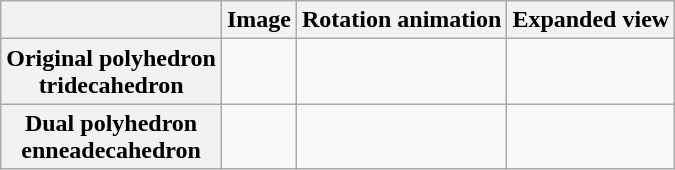<table class="wikitable">
<tr>
<th></th>
<th>Image</th>
<th>Rotation animation</th>
<th>Expanded view</th>
</tr>
<tr>
<th>Original polyhedron<br>tridecahedron</th>
<td valign="bottom"></td>
<td valign="bottom"></td>
<td valign="bottom"></td>
</tr>
<tr>
<th>Dual polyhedron<br>enneadecahedron</th>
<td valign="bottom"></td>
<td valign="bottom"></td>
<td valign="bottom"></td>
</tr>
</table>
